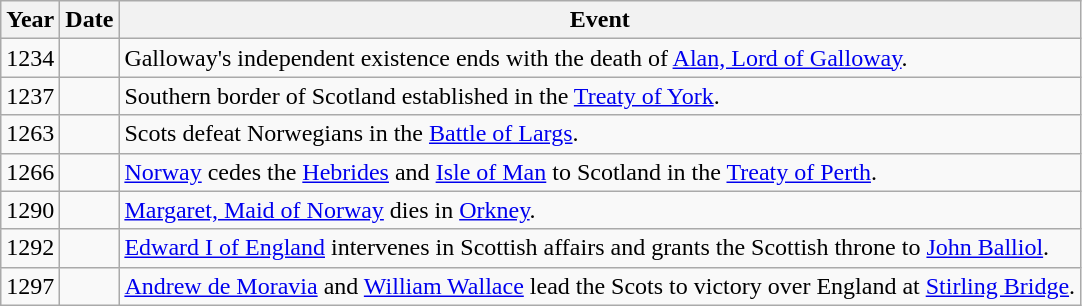<table class="wikitable">
<tr>
<th style="width:6en">Year</th>
<th style="width:15en">Date</th>
<th>Event</th>
</tr>
<tr>
<td>1234</td>
<td></td>
<td>Galloway's independent existence ends with the death of <a href='#'>Alan, Lord of Galloway</a>.</td>
</tr>
<tr>
<td>1237</td>
<td></td>
<td>Southern border of Scotland established in the <a href='#'>Treaty of York</a>.</td>
</tr>
<tr>
<td>1263</td>
<td></td>
<td>Scots defeat Norwegians in the <a href='#'>Battle of Largs</a>.</td>
</tr>
<tr>
<td>1266</td>
<td></td>
<td><a href='#'>Norway</a> cedes the <a href='#'>Hebrides</a> and <a href='#'>Isle of Man</a> to Scotland in the <a href='#'>Treaty of Perth</a>.</td>
</tr>
<tr>
<td>1290</td>
<td></td>
<td><a href='#'>Margaret, Maid of Norway</a> dies in <a href='#'>Orkney</a>.</td>
</tr>
<tr>
<td>1292</td>
<td></td>
<td><a href='#'>Edward I of England</a> intervenes in Scottish affairs and grants the Scottish throne to <a href='#'>John Balliol</a>.</td>
</tr>
<tr>
<td>1297</td>
<td></td>
<td><a href='#'>Andrew de Moravia</a> and <a href='#'>William Wallace</a> lead the Scots to victory over England at <a href='#'>Stirling Bridge</a>.</td>
</tr>
</table>
